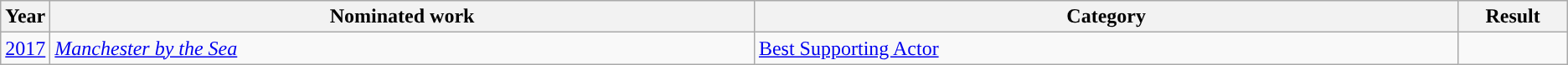<table class="wikitable">
<tr>
<th scope="col" style="width:1em;">Year</th>
<th scope="col" style="width:35em;">Nominated work</th>
<th scope="col" style="width:35em;">Category</th>
<th scope="col" style="width:5em;">Result</th>
</tr>
<tr>
<td><a href='#'>2017</a></td>
<td><em><a href='#'>Manchester by the Sea</a></em></td>
<td><a href='#'>Best Supporting Actor</a></td>
<td></td>
</tr>
</table>
